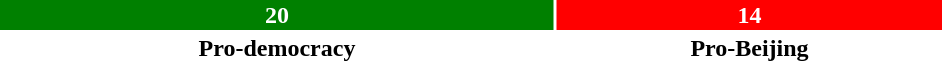<table style="width:50%; text-align:center;">
<tr style="color:white;">
<td style="background:green; width:59%;"><strong>20</strong></td>
<td style="background:red; width:41%;"><strong>14</strong></td>
</tr>
<tr>
<td><span><strong>Pro-democracy</strong></span></td>
<td><span><strong>Pro-Beijing</strong></span></td>
</tr>
</table>
